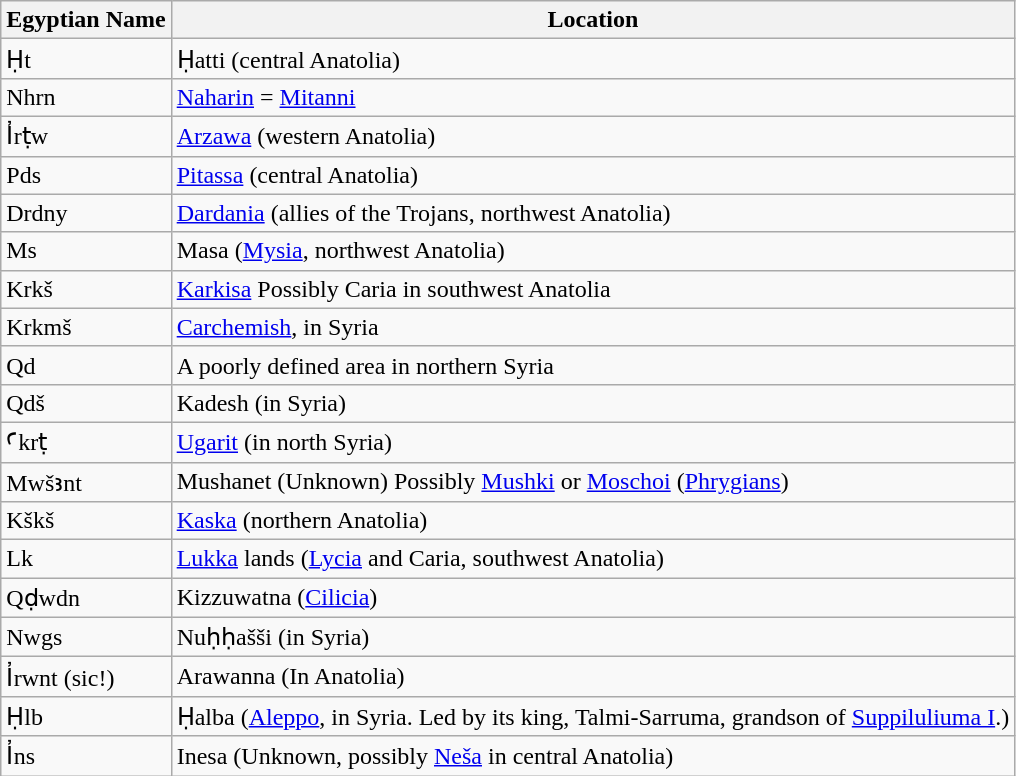<table class="wikitable">
<tr>
<th>Egyptian Name</th>
<th>Location</th>
</tr>
<tr>
<td>Ḥt</td>
<td>Ḥatti (central Anatolia)</td>
</tr>
<tr>
<td>Nhrn</td>
<td><a href='#'>Naharin</a> = <a href='#'>Mitanni</a></td>
</tr>
<tr>
<td>I҆rṭw</td>
<td><a href='#'>Arzawa</a> (western Anatolia)</td>
</tr>
<tr>
<td>Pds</td>
<td><a href='#'>Pitassa</a> (central Anatolia)</td>
</tr>
<tr>
<td>Drdny</td>
<td><a href='#'>Dardania</a> (allies of the Trojans, northwest Anatolia)</td>
</tr>
<tr>
<td>Ms</td>
<td>Masa (<a href='#'>Mysia</a>, northwest Anatolia)</td>
</tr>
<tr>
<td>Krkš</td>
<td><a href='#'>Karkisa</a> Possibly Caria in southwest Anatolia</td>
</tr>
<tr>
<td>Krkmš</td>
<td><a href='#'>Carchemish</a>, in Syria</td>
</tr>
<tr>
<td>Qd</td>
<td>A poorly defined area in northern Syria</td>
</tr>
<tr>
<td>Qdš</td>
<td>Kadesh (in Syria)</td>
</tr>
<tr>
<td>Ꜥkrṭ</td>
<td><a href='#'>Ugarit</a> (in north Syria)</td>
</tr>
<tr>
<td>Mwšꜣnt</td>
<td>Mushanet (Unknown) Possibly <a href='#'>Mushki</a> or <a href='#'>Moschoi</a> (<a href='#'>Phrygians</a>)</td>
</tr>
<tr>
<td>Kškš</td>
<td><a href='#'>Kaska</a> (northern Anatolia)</td>
</tr>
<tr>
<td>Lk</td>
<td><a href='#'>Lukka</a> lands (<a href='#'>Lycia</a> and Caria, southwest Anatolia)</td>
</tr>
<tr>
<td>Qḍwdn</td>
<td>Kizzuwatna (<a href='#'>Cilicia</a>)</td>
</tr>
<tr>
<td>Nwgs</td>
<td>Nuḥḥašši (in Syria)</td>
</tr>
<tr>
<td>I҆rwnt (sic!)</td>
<td>Arawanna (In Anatolia)</td>
</tr>
<tr>
<td>Ḥlb</td>
<td>Ḥalba (<a href='#'>Aleppo</a>, in Syria. Led by its king, Talmi-Sarruma, grandson of <a href='#'>Suppiluliuma I</a>.)</td>
</tr>
<tr>
<td>I҆ns</td>
<td>Inesa (Unknown, possibly <a href='#'>Neša</a> in central Anatolia)</td>
</tr>
</table>
